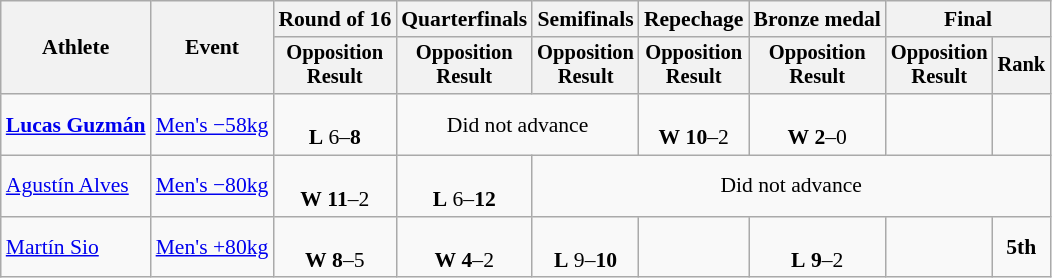<table class="wikitable" style="font-size:90%">
<tr>
<th rowspan=2>Athlete</th>
<th rowspan=2>Event</th>
<th>Round of 16</th>
<th>Quarterfinals</th>
<th>Semifinals</th>
<th>Repechage</th>
<th>Bronze medal</th>
<th colspan=2>Final</th>
</tr>
<tr style="font-size:95%">
<th>Opposition<br>Result</th>
<th>Opposition<br>Result</th>
<th>Opposition<br>Result</th>
<th>Opposition<br>Result</th>
<th>Opposition<br>Result</th>
<th>Opposition<br>Result</th>
<th>Rank</th>
</tr>
<tr align=center>
<td align=left><strong><a href='#'>Lucas Guzmán</a></strong></td>
<td align=left><a href='#'>Men's −58kg</a></td>
<td><br><strong>L</strong> 6–<strong>8</strong></td>
<td colspan=2>Did not advance</td>
<td><br><strong>W</strong> <strong>10</strong>–2</td>
<td><br><strong>W</strong> <strong>2</strong>–0</td>
<td></td>
<td></td>
</tr>
<tr align=center>
<td align=left><a href='#'>Agustín Alves</a></td>
<td align=left><a href='#'>Men's −80kg</a></td>
<td><br><strong>W</strong> <strong>11</strong>–2</td>
<td><br><strong>L</strong> 6–<strong>12</strong></td>
<td colspan=5>Did not advance</td>
</tr>
<tr align=center>
<td align=left><a href='#'>Martín Sio</a></td>
<td align=left><a href='#'>Men's +80kg</a></td>
<td><br><strong>W</strong> <strong>8</strong>–5</td>
<td><br><strong>W</strong> <strong>4</strong>–2</td>
<td><br><strong>L</strong> 9–<strong>10</strong></td>
<td></td>
<td><br><strong>L</strong> <strong>9</strong>–2</td>
<td></td>
<td><strong>5th</strong></td>
</tr>
</table>
